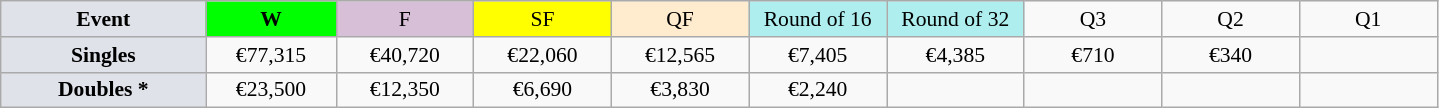<table class=wikitable style=font-size:90%;text-align:center>
<tr>
<td style="width:130px; background:#dfe2e9;"><strong>Event</strong></td>
<td style="width:80px; background:lime;"><strong>W</strong></td>
<td style="width:85px; background:thistle;">F</td>
<td style="width:85px; background:#ff0;">SF</td>
<td style="width:85px; background:#ffebcd;">QF</td>
<td style="width:85px; background:#afeeee;">Round of 16</td>
<td style="width:85px; background:#afeeee;">Round of 32</td>
<td width=85>Q3</td>
<td width=85>Q2</td>
<td width=85>Q1</td>
</tr>
<tr>
<td style="background:#dfe2e9;"><strong>Singles</strong></td>
<td>€77,315</td>
<td>€40,720</td>
<td>€22,060</td>
<td>€12,565</td>
<td>€7,405</td>
<td>€4,385</td>
<td>€710</td>
<td>€340</td>
<td></td>
</tr>
<tr>
<td style="background:#dfe2e9;"><strong>Doubles *</strong></td>
<td>€23,500</td>
<td>€12,350</td>
<td>€6,690</td>
<td>€3,830</td>
<td>€2,240</td>
<td></td>
<td></td>
<td></td>
<td></td>
</tr>
</table>
